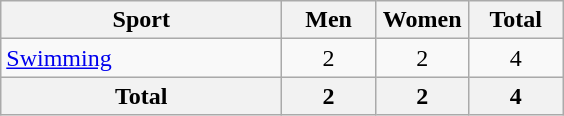<table class="wikitable sortable" style="text-align:center;">
<tr>
<th width=180>Sport</th>
<th width=55>Men</th>
<th width=55>Women</th>
<th width=55>Total</th>
</tr>
<tr>
<td align=left><a href='#'>Swimming</a></td>
<td>2</td>
<td>2</td>
<td>4</td>
</tr>
<tr>
<th>Total</th>
<th>2</th>
<th>2</th>
<th>4</th>
</tr>
</table>
